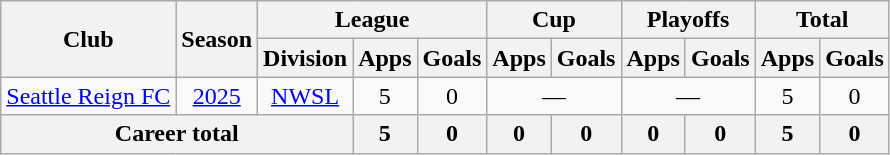<table class="wikitable" style="text-align: center;">
<tr>
<th rowspan="2">Club</th>
<th rowspan="2">Season</th>
<th colspan="3">League</th>
<th colspan="2">Cup</th>
<th colspan="2">Playoffs</th>
<th colspan="2">Total</th>
</tr>
<tr>
<th>Division</th>
<th>Apps</th>
<th>Goals</th>
<th>Apps</th>
<th>Goals</th>
<th>Apps</th>
<th>Goals</th>
<th>Apps</th>
<th>Goals</th>
</tr>
<tr>
<td><a href='#'>Seattle Reign FC</a></td>
<td><a href='#'>2025</a></td>
<td><a href='#'>NWSL</a></td>
<td>5</td>
<td>0</td>
<td colspan="2">—</td>
<td colspan="2">—</td>
<td>5</td>
<td>0</td>
</tr>
<tr>
<th colspan="3">Career total</th>
<th>5</th>
<th>0</th>
<th>0</th>
<th>0</th>
<th>0</th>
<th>0</th>
<th>5</th>
<th>0</th>
</tr>
</table>
